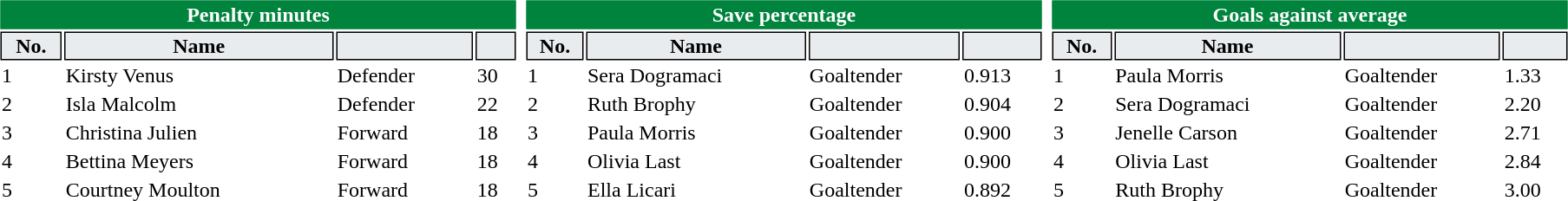<table>
<tr valign=top>
<td><br><table class="toccolours" style="width:25em">
<tr>
<th colspan="4" style="background:#00843d;color:white;border:#00843d 1px solid">Penalty minutes</th>
</tr>
<tr>
<th style="background:#e9ecef;color:black;border:#000000 1px solid;">No.</th>
<th style="background:#e9ecef;color:black;border:#000000 1px solid;">Name</th>
<th style="background:#e9ecef;color:black;border:#000000 1px solid;"></th>
<th style="background:#e9ecef;color:black;border:#000000 1px solid;"></th>
</tr>
<tr>
<td>1</td>
<td> Kirsty Venus</td>
<td>Defender</td>
<td>30</td>
</tr>
<tr>
<td>2</td>
<td> Isla Malcolm</td>
<td>Defender</td>
<td>22</td>
</tr>
<tr>
<td>3</td>
<td> Christina Julien</td>
<td>Forward</td>
<td>18</td>
</tr>
<tr>
<td>4</td>
<td> Bettina Meyers</td>
<td>Forward</td>
<td>18</td>
</tr>
<tr>
<td>5</td>
<td> Courtney Moulton</td>
<td>Forward</td>
<td>18</td>
</tr>
</table>
</td>
<td><br><table class="toccolours" style="width:25em">
<tr>
<th colspan="4" style="background:#00843d;color:white;border:#00843d 1px solid">Save percentage</th>
</tr>
<tr>
<th style="background:#e9ecef;color:black;border:#000000 1px solid;">No.</th>
<th style="background:#e9ecef;color:black;border:#000000 1px solid;">Name</th>
<th style="background:#e9ecef;color:black;border:#000000 1px solid;"></th>
<th style="background:#e9ecef;color:black;border:#000000 1px solid;"></th>
</tr>
<tr>
<td>1</td>
<td> Sera Dogramaci</td>
<td>Goaltender</td>
<td>0.913</td>
</tr>
<tr>
<td>2</td>
<td> Ruth Brophy</td>
<td>Goaltender</td>
<td>0.904</td>
</tr>
<tr>
<td>3</td>
<td> Paula Morris</td>
<td>Goaltender</td>
<td>0.900</td>
</tr>
<tr>
<td>4</td>
<td> Olivia Last</td>
<td>Goaltender</td>
<td>0.900</td>
</tr>
<tr>
<td>5</td>
<td> Ella Licari</td>
<td>Goaltender</td>
<td>0.892</td>
</tr>
</table>
</td>
<td><br><table class="toccolours" style="width:25em">
<tr>
<th colspan="4" style="background:#00843d;color:white;border:#00843d 1px solid">Goals against average</th>
</tr>
<tr>
<th style="background:#e9ecef;color:black;border:#000000 1px solid;">No.</th>
<th style="background:#e9ecef;color:black;border:#000000 1px solid;">Name</th>
<th style="background:#e9ecef;color:black;border:#000000 1px solid;"></th>
<th style="background:#e9ecef;color:black;border:#000000 1px solid;"></th>
</tr>
<tr>
<td>1</td>
<td> Paula Morris</td>
<td>Goaltender</td>
<td>1.33</td>
</tr>
<tr>
<td>2</td>
<td> Sera Dogramaci</td>
<td>Goaltender</td>
<td>2.20</td>
</tr>
<tr>
<td>3</td>
<td> Jenelle Carson</td>
<td>Goaltender</td>
<td>2.71</td>
</tr>
<tr>
<td>4</td>
<td> Olivia Last</td>
<td>Goaltender</td>
<td>2.84</td>
</tr>
<tr>
<td>5</td>
<td> Ruth Brophy</td>
<td>Goaltender</td>
<td>3.00</td>
</tr>
</table>
</td>
</tr>
</table>
